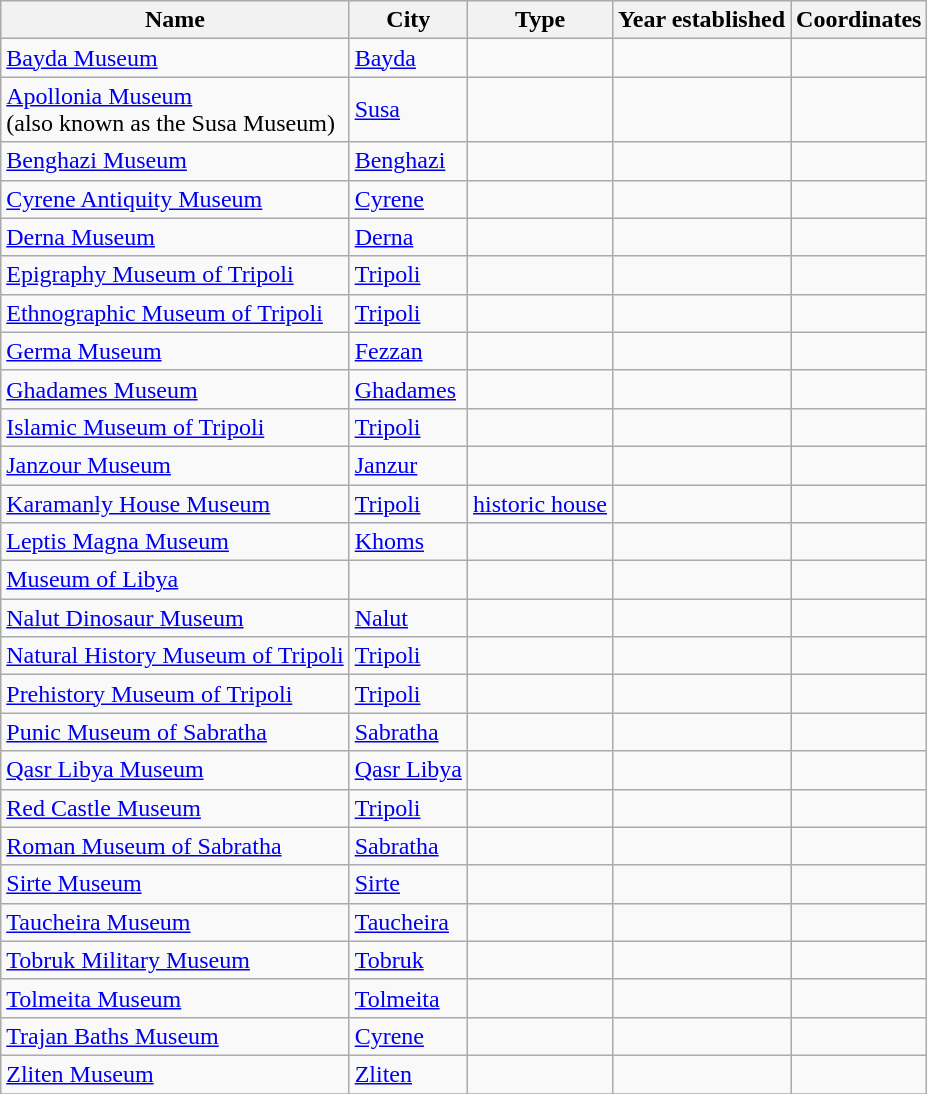<table class="wikitable sortable">
<tr>
<th>Name<br></th>
<th>City<br></th>
<th>Type<br></th>
<th>Year established<br></th>
<th>Coordinates<br></th>
</tr>
<tr>
<td><a href='#'>Bayda Museum</a></td>
<td><a href='#'>Bayda</a></td>
<td></td>
<td></td>
<td></td>
</tr>
<tr>
<td><a href='#'>Apollonia Museum</a><br> (also known as the Susa Museum)</td>
<td><a href='#'>Susa</a></td>
<td></td>
<td></td>
<td></td>
</tr>
<tr>
<td><a href='#'>Benghazi Museum</a></td>
<td><a href='#'>Benghazi</a></td>
<td></td>
<td></td>
<td></td>
</tr>
<tr>
<td><a href='#'>Cyrene Antiquity Museum</a></td>
<td><a href='#'>Cyrene</a></td>
<td></td>
<td></td>
<td></td>
</tr>
<tr>
<td><a href='#'>Derna Museum</a></td>
<td><a href='#'>Derna</a></td>
<td></td>
<td></td>
<td></td>
</tr>
<tr>
<td><a href='#'>Epigraphy Museum of Tripoli</a></td>
<td><a href='#'>Tripoli</a></td>
<td></td>
<td></td>
<td></td>
</tr>
<tr>
<td><a href='#'>Ethnographic Museum of Tripoli</a></td>
<td><a href='#'>Tripoli</a></td>
<td></td>
<td></td>
<td></td>
</tr>
<tr>
<td><a href='#'>Germa Museum</a></td>
<td><a href='#'>Fezzan</a></td>
<td></td>
<td></td>
<td></td>
</tr>
<tr>
<td><a href='#'>Ghadames Museum</a></td>
<td><a href='#'>Ghadames</a></td>
<td></td>
<td></td>
<td></td>
</tr>
<tr>
<td><a href='#'>Islamic Museum of Tripoli</a></td>
<td><a href='#'>Tripoli</a></td>
<td></td>
<td></td>
<td></td>
</tr>
<tr>
<td><a href='#'>Janzour Museum</a></td>
<td><a href='#'>Janzur</a></td>
<td></td>
<td></td>
<td></td>
</tr>
<tr>
<td><a href='#'>Karamanly House Museum</a></td>
<td><a href='#'>Tripoli</a></td>
<td><a href='#'>historic house</a></td>
<td></td>
<td></td>
</tr>
<tr>
<td><a href='#'>Leptis Magna Museum</a></td>
<td><a href='#'>Khoms</a></td>
<td></td>
<td></td>
<td></td>
</tr>
<tr>
<td><a href='#'>Museum of Libya</a></td>
<td></td>
<td></td>
<td></td>
<td></td>
</tr>
<tr>
<td><a href='#'>Nalut Dinosaur Museum</a></td>
<td><a href='#'>Nalut</a></td>
<td></td>
<td></td>
</tr>
<tr>
<td><a href='#'>Natural History Museum of Tripoli</a></td>
<td><a href='#'>Tripoli</a></td>
<td></td>
<td></td>
<td></td>
</tr>
<tr>
<td><a href='#'>Prehistory Museum of Tripoli</a></td>
<td><a href='#'>Tripoli</a></td>
<td></td>
<td></td>
<td></td>
</tr>
<tr>
<td><a href='#'>Punic Museum of Sabratha</a></td>
<td><a href='#'>Sabratha</a></td>
<td></td>
<td></td>
<td></td>
</tr>
<tr>
<td><a href='#'>Qasr Libya Museum</a></td>
<td><a href='#'>Qasr Libya</a></td>
<td></td>
<td></td>
<td></td>
</tr>
<tr>
<td><a href='#'>Red Castle Museum</a></td>
<td><a href='#'>Tripoli</a></td>
<td></td>
<td></td>
<td></td>
</tr>
<tr>
<td><a href='#'>Roman Museum of Sabratha</a></td>
<td><a href='#'>Sabratha</a></td>
<td></td>
<td></td>
<td></td>
</tr>
<tr>
<td><a href='#'>Sirte Museum</a></td>
<td><a href='#'>Sirte</a></td>
<td></td>
<td></td>
<td></td>
</tr>
<tr>
<td><a href='#'>Taucheira Museum</a></td>
<td><a href='#'>Taucheira</a></td>
<td></td>
<td></td>
<td></td>
</tr>
<tr>
<td><a href='#'>Tobruk Military Museum</a></td>
<td><a href='#'>Tobruk</a></td>
<td></td>
<td></td>
<td></td>
</tr>
<tr>
<td><a href='#'>Tolmeita Museum</a></td>
<td><a href='#'>Tolmeita</a></td>
<td></td>
<td></td>
<td></td>
</tr>
<tr>
<td><a href='#'>Trajan Baths Museum</a></td>
<td><a href='#'>Cyrene</a></td>
<td></td>
<td></td>
<td></td>
</tr>
<tr>
<td><a href='#'>Zliten Museum</a></td>
<td><a href='#'>Zliten</a></td>
<td></td>
<td></td>
<td></td>
</tr>
<tr>
</tr>
</table>
